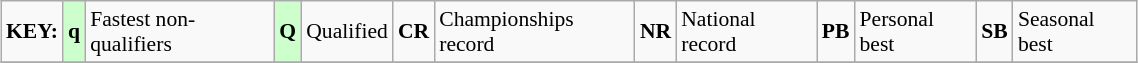<table class="wikitable" style="margin:0.5em auto; font-size:90%;position:relative;" width=60%>
<tr>
<td><strong>KEY:</strong></td>
<td bgcolor=ccffcc align=center><strong>q</strong></td>
<td>Fastest non-qualifiers</td>
<td bgcolor=ccffcc align=center><strong>Q</strong></td>
<td>Qualified</td>
<td align=center><strong>CR</strong></td>
<td>Championships record</td>
<td align=center><strong>NR</strong></td>
<td>National record</td>
<td align=center><strong>PB</strong></td>
<td>Personal best</td>
<td align=center><strong>SB</strong></td>
<td>Seasonal best</td>
</tr>
<tr>
</tr>
</table>
